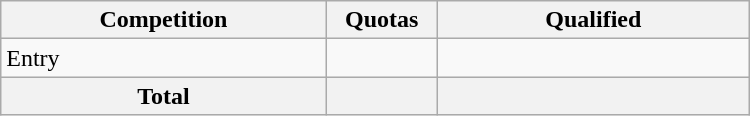<table class = "wikitable" width=500>
<tr>
<th width=300>Competition</th>
<th width=80>Quotas</th>
<th width=300>Qualified</th>
</tr>
<tr>
<td>Entry</td>
<td align="center"></td>
<td></td>
</tr>
<tr>
<th>Total</th>
<th></th>
<th></th>
</tr>
</table>
